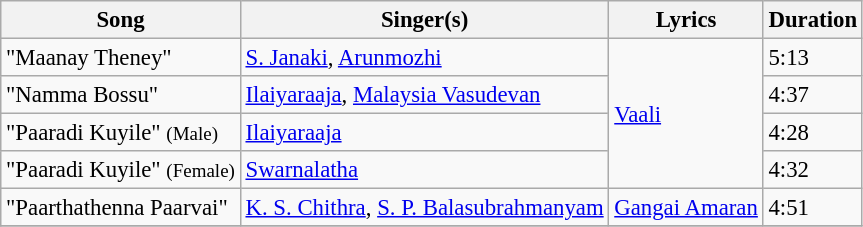<table class="wikitable" style="font-size:95%;">
<tr>
<th>Song</th>
<th>Singer(s)</th>
<th>Lyrics</th>
<th>Duration</th>
</tr>
<tr>
<td>"Maanay Theney"</td>
<td><a href='#'>S. Janaki</a>, <a href='#'>Arunmozhi</a></td>
<td rowspan=4><a href='#'>Vaali</a></td>
<td>5:13</td>
</tr>
<tr>
<td>"Namma Bossu"</td>
<td><a href='#'>Ilaiyaraaja</a>, <a href='#'>Malaysia Vasudevan</a></td>
<td>4:37</td>
</tr>
<tr>
<td>"Paaradi Kuyile" <small>(Male)</small></td>
<td><a href='#'>Ilaiyaraaja</a></td>
<td>4:28</td>
</tr>
<tr>
<td>"Paaradi Kuyile" <small>(Female)</small></td>
<td><a href='#'>Swarnalatha</a></td>
<td>4:32</td>
</tr>
<tr>
<td>"Paarthathenna Paarvai"</td>
<td><a href='#'>K. S. Chithra</a>, <a href='#'>S. P. Balasubrahmanyam</a></td>
<td><a href='#'>Gangai Amaran</a></td>
<td>4:51</td>
</tr>
<tr>
</tr>
</table>
